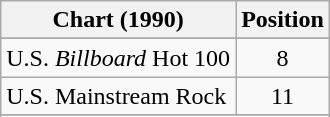<table class="wikitable sortable">
<tr>
<th align="left">Chart (1990)</th>
<th align="center">Position</th>
</tr>
<tr>
</tr>
<tr>
<td align="left">U.S. <em>Billboard</em> Hot 100</td>
<td align="center">8</td>
</tr>
<tr>
<td align="left">U.S. Mainstream Rock</td>
<td align="center">11</td>
</tr>
<tr>
</tr>
<tr>
</tr>
</table>
